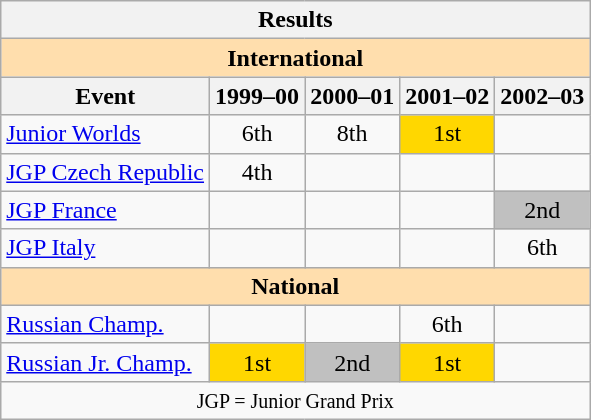<table class="wikitable" style="text-align:center">
<tr>
<th colspan=5 align=center><strong>Results</strong></th>
</tr>
<tr>
<th style="background-color: #ffdead; " colspan=5 align=center><strong>International</strong></th>
</tr>
<tr>
<th>Event</th>
<th>1999–00</th>
<th>2000–01</th>
<th>2001–02</th>
<th>2002–03</th>
</tr>
<tr>
<td align=left><a href='#'>Junior Worlds</a></td>
<td>6th</td>
<td>8th</td>
<td bgcolor=gold>1st</td>
<td></td>
</tr>
<tr>
<td align=left><a href='#'>JGP Czech Republic</a></td>
<td>4th</td>
<td></td>
<td></td>
<td></td>
</tr>
<tr>
<td align=left><a href='#'>JGP France</a></td>
<td></td>
<td></td>
<td></td>
<td bgcolor=silver>2nd</td>
</tr>
<tr>
<td align=left><a href='#'>JGP Italy</a></td>
<td></td>
<td></td>
<td></td>
<td>6th</td>
</tr>
<tr>
<th style="background-color: #ffdead; " colspan=5 align=center><strong>National</strong></th>
</tr>
<tr>
<td align=left><a href='#'>Russian Champ.</a></td>
<td></td>
<td></td>
<td>6th</td>
<td></td>
</tr>
<tr>
<td align=left><a href='#'>Russian Jr. Champ.</a></td>
<td bgcolor=gold>1st</td>
<td bgcolor=silver>2nd</td>
<td bgcolor=gold>1st</td>
<td></td>
</tr>
<tr>
<td colspan=5 align=center><small> JGP = Junior Grand Prix </small></td>
</tr>
</table>
